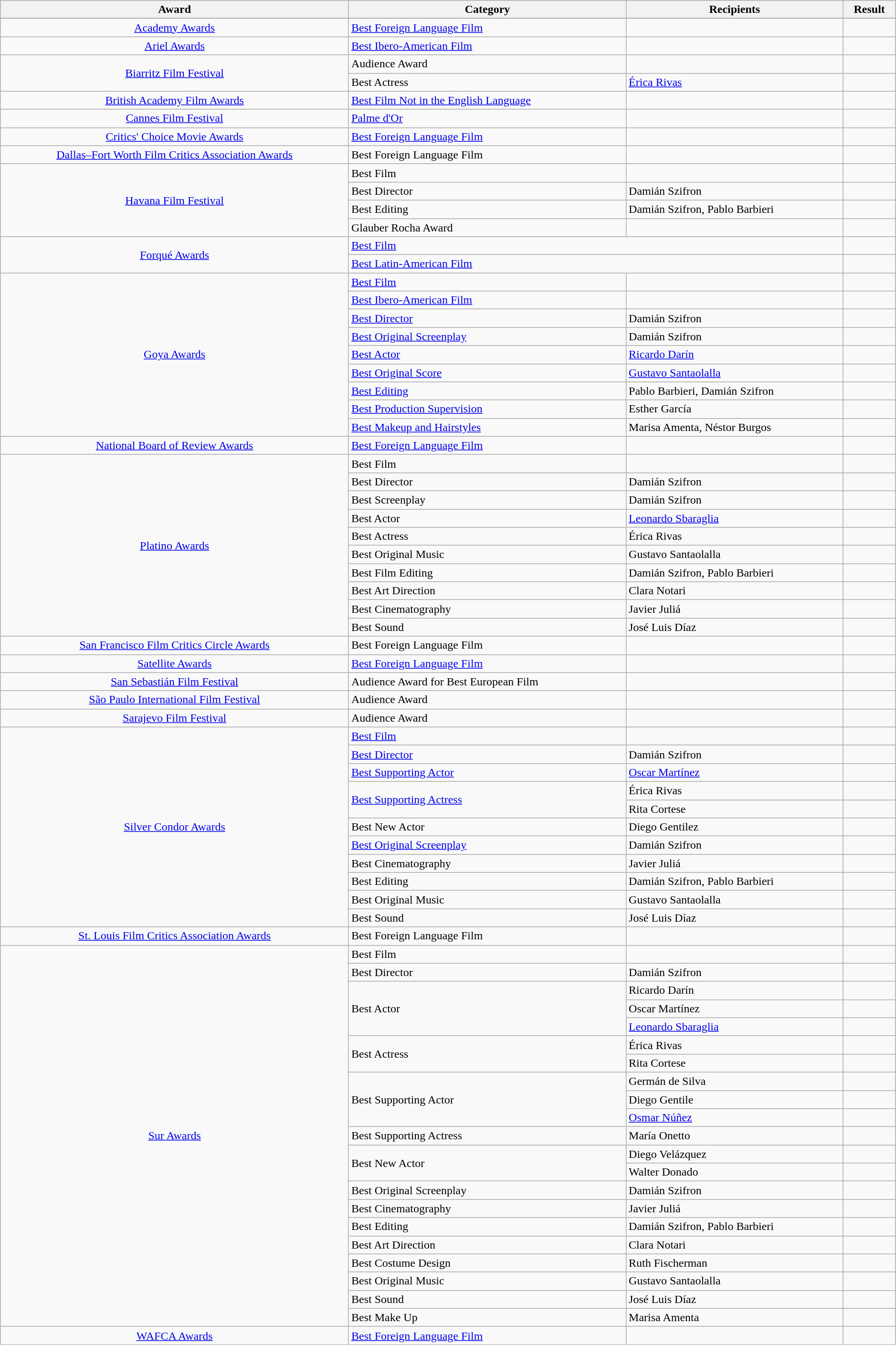<table class="wikitable sortable" style="width:99%;">
<tr>
<th style= width="28%">Award</th>
<th style= width="38%">Category</th>
<th style= width="24%">Recipients</th>
<th style= width="10%">Result</th>
</tr>
<tr>
</tr>
<tr>
<td align="center"><a href='#'>Academy Awards</a></td>
<td><a href='#'>Best Foreign Language Film</a></td>
<td></td>
<td></td>
</tr>
<tr>
<td align="center"><a href='#'>Ariel Awards</a></td>
<td><a href='#'>Best Ibero-American Film</a></td>
<td></td>
<td></td>
</tr>
<tr>
<td align="center" rowspan=2><a href='#'>Biarritz Film Festival</a></td>
<td>Audience Award</td>
<td></td>
<td></td>
</tr>
<tr>
<td>Best Actress</td>
<td><a href='#'>Érica Rivas</a></td>
<td></td>
</tr>
<tr>
<td align="center"><a href='#'>British Academy Film Awards</a></td>
<td><a href='#'>Best Film Not in the English Language</a></td>
<td></td>
<td></td>
</tr>
<tr>
<td align="center"><a href='#'>Cannes Film Festival</a></td>
<td><a href='#'>Palme d'Or</a></td>
<td></td>
<td></td>
</tr>
<tr>
<td align="center"><a href='#'>Critics' Choice Movie Awards</a></td>
<td><a href='#'>Best Foreign Language Film</a></td>
<td></td>
<td></td>
</tr>
<tr>
<td align="center"><a href='#'>Dallas–Fort Worth Film Critics Association Awards</a></td>
<td>Best Foreign Language Film</td>
<td></td>
<td></td>
</tr>
<tr>
<td rowspan="4" align="center"><a href='#'>Havana Film Festival</a></td>
<td>Best Film</td>
<td></td>
<td></td>
</tr>
<tr>
<td>Best Director</td>
<td>Damián Szifron</td>
<td></td>
</tr>
<tr>
<td>Best Editing</td>
<td>Damián Szifron, Pablo Barbieri</td>
<td></td>
</tr>
<tr>
<td>Glauber Rocha Award</td>
<td></td>
<td></td>
</tr>
<tr>
<td rowspan = "2" align = "center"><a href='#'>Forqué Awards</a></td>
<td colspan = "2"><a href='#'>Best Film</a></td>
<td></td>
</tr>
<tr>
<td colspan = "2"><a href='#'>Best Latin-American Film</a></td>
<td></td>
</tr>
<tr>
<td align="center" rowspan=9><a href='#'>Goya Awards</a></td>
<td><a href='#'>Best Film</a></td>
<td></td>
<td></td>
</tr>
<tr>
<td><a href='#'>Best Ibero-American Film</a></td>
<td></td>
<td></td>
</tr>
<tr>
<td><a href='#'>Best Director</a></td>
<td>Damián Szifron</td>
<td></td>
</tr>
<tr>
<td><a href='#'>Best Original Screenplay</a></td>
<td>Damián Szifron</td>
<td></td>
</tr>
<tr>
<td><a href='#'>Best Actor</a></td>
<td><a href='#'>Ricardo Darín</a></td>
<td></td>
</tr>
<tr>
<td><a href='#'>Best Original Score</a></td>
<td><a href='#'>Gustavo Santaolalla</a></td>
<td></td>
</tr>
<tr>
<td><a href='#'>Best Editing</a></td>
<td>Pablo Barbieri, Damián Szifron</td>
<td></td>
</tr>
<tr>
<td><a href='#'>Best Production Supervision</a></td>
<td>Esther García</td>
<td></td>
</tr>
<tr>
<td><a href='#'>Best Makeup and Hairstyles</a></td>
<td>Marisa Amenta, Néstor Burgos</td>
<td></td>
</tr>
<tr>
<td align="center"><a href='#'>National Board of Review Awards</a></td>
<td><a href='#'>Best Foreign Language Film</a></td>
<td></td>
<td></td>
</tr>
<tr>
<td align="center" rowspan=10><a href='#'>Platino Awards</a></td>
<td>Best Film</td>
<td></td>
<td></td>
</tr>
<tr>
<td>Best Director</td>
<td>Damián Szifron</td>
<td></td>
</tr>
<tr>
<td>Best Screenplay</td>
<td>Damián Szifron</td>
<td></td>
</tr>
<tr>
<td>Best Actor</td>
<td><a href='#'>Leonardo Sbaraglia</a></td>
<td></td>
</tr>
<tr>
<td>Best Actress</td>
<td>Érica Rivas</td>
<td></td>
</tr>
<tr>
<td>Best Original Music</td>
<td>Gustavo Santaolalla</td>
<td></td>
</tr>
<tr>
<td>Best Film Editing</td>
<td>Damián Szifron, Pablo Barbieri</td>
<td></td>
</tr>
<tr>
<td>Best Art Direction</td>
<td>Clara Notari</td>
<td></td>
</tr>
<tr>
<td>Best Cinematography</td>
<td>Javier Juliá</td>
<td></td>
</tr>
<tr>
<td>Best Sound</td>
<td>José Luis Díaz</td>
<td></td>
</tr>
<tr>
<td align="center"><a href='#'>San Francisco Film Critics Circle Awards</a></td>
<td>Best Foreign Language Film</td>
<td></td>
<td></td>
</tr>
<tr>
<td align="center"><a href='#'>Satellite Awards</a></td>
<td><a href='#'>Best Foreign Language Film</a></td>
<td></td>
<td></td>
</tr>
<tr>
<td align="center"><a href='#'>San Sebastián Film Festival</a></td>
<td>Audience Award for Best European Film</td>
<td></td>
<td></td>
</tr>
<tr>
<td align="center"><a href='#'>São Paulo International Film Festival</a></td>
<td>Audience Award</td>
<td></td>
<td></td>
</tr>
<tr>
<td align="center"><a href='#'>Sarajevo Film Festival</a></td>
<td>Audience Award</td>
<td></td>
<td></td>
</tr>
<tr>
<td align="center" rowspan=11><a href='#'>Silver Condor Awards</a></td>
<td><a href='#'>Best Film</a></td>
<td></td>
<td></td>
</tr>
<tr>
<td><a href='#'>Best Director</a></td>
<td>Damián Szifron</td>
<td></td>
</tr>
<tr>
<td><a href='#'>Best Supporting Actor</a></td>
<td><a href='#'>Oscar Martínez</a></td>
<td></td>
</tr>
<tr>
<td rowspan="2"><a href='#'>Best Supporting Actress</a></td>
<td>Érica Rivas</td>
<td></td>
</tr>
<tr>
<td>Rita Cortese</td>
<td></td>
</tr>
<tr>
<td>Best New Actor</td>
<td>Diego Gentilez</td>
<td></td>
</tr>
<tr>
<td><a href='#'>Best Original Screenplay</a></td>
<td>Damián Szifron</td>
<td></td>
</tr>
<tr>
<td>Best Cinematography</td>
<td>Javier Juliá</td>
<td></td>
</tr>
<tr>
<td>Best Editing</td>
<td>Damián Szifron, Pablo Barbieri</td>
<td></td>
</tr>
<tr>
<td>Best Original Music</td>
<td>Gustavo Santaolalla</td>
<td></td>
</tr>
<tr>
<td>Best Sound</td>
<td>José Luis Díaz</td>
<td></td>
</tr>
<tr>
<td align="center"><a href='#'>St. Louis Film Critics Association Awards</a></td>
<td>Best Foreign Language Film</td>
<td></td>
<td></td>
</tr>
<tr>
<td align="center" rowspan=21><a href='#'>Sur Awards</a></td>
<td>Best Film</td>
<td></td>
<td></td>
</tr>
<tr>
<td>Best Director</td>
<td>Damián Szifron</td>
<td></td>
</tr>
<tr>
<td rowspan="3">Best Actor</td>
<td>Ricardo Darín</td>
<td></td>
</tr>
<tr>
<td>Oscar Martínez</td>
<td></td>
</tr>
<tr>
<td><a href='#'>Leonardo Sbaraglia</a></td>
<td></td>
</tr>
<tr>
<td rowspan="2">Best Actress</td>
<td>Érica Rivas</td>
<td></td>
</tr>
<tr>
<td>Rita Cortese</td>
<td></td>
</tr>
<tr>
<td rowspan="3">Best Supporting Actor</td>
<td>Germán de Silva</td>
<td></td>
</tr>
<tr>
<td>Diego Gentile</td>
<td></td>
</tr>
<tr>
<td><a href='#'>Osmar Núñez</a></td>
<td></td>
</tr>
<tr>
<td>Best Supporting Actress</td>
<td>María Onetto</td>
<td></td>
</tr>
<tr>
<td rowspan="2">Best New Actor</td>
<td>Diego Velázquez</td>
<td></td>
</tr>
<tr>
<td>Walter Donado</td>
<td></td>
</tr>
<tr>
<td>Best Original Screenplay</td>
<td>Damián Szifron</td>
<td></td>
</tr>
<tr>
<td>Best Cinematography</td>
<td>Javier Juliá</td>
<td></td>
</tr>
<tr>
<td>Best Editing</td>
<td>Damián Szifron, Pablo Barbieri</td>
<td></td>
</tr>
<tr>
<td>Best Art Direction</td>
<td>Clara Notari</td>
<td></td>
</tr>
<tr>
<td>Best Costume Design</td>
<td>Ruth Fischerman</td>
<td></td>
</tr>
<tr>
<td>Best Original Music</td>
<td>Gustavo Santaolalla</td>
<td></td>
</tr>
<tr>
<td>Best Sound</td>
<td>José Luis Díaz</td>
<td></td>
</tr>
<tr>
<td>Best Make Up</td>
<td>Marisa Amenta</td>
<td></td>
</tr>
<tr>
<td align="center"><a href='#'>WAFCA Awards</a></td>
<td><a href='#'>Best Foreign Language Film</a></td>
<td></td>
<td></td>
</tr>
</table>
